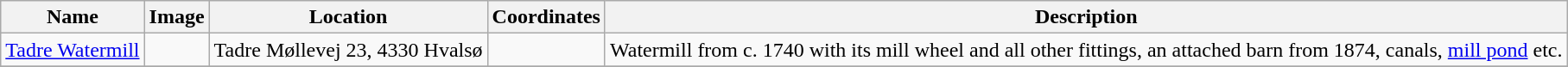<table class="wikitable sortable">
<tr>
<th>Name</th>
<th>Image</th>
<th>Location</th>
<th>Coordinates</th>
<th>Description</th>
</tr>
<tr>
<td><a href='#'>Tadre Watermill</a></td>
<td></td>
<td>Tadre Møllevej 23, 4330 Hvalsø</td>
<td></td>
<td>Watermill from c. 1740 with its mill wheel and all other fittings, an attached barn from 1874, canals, <a href='#'>mill pond</a> etc.</td>
</tr>
<tr>
</tr>
</table>
